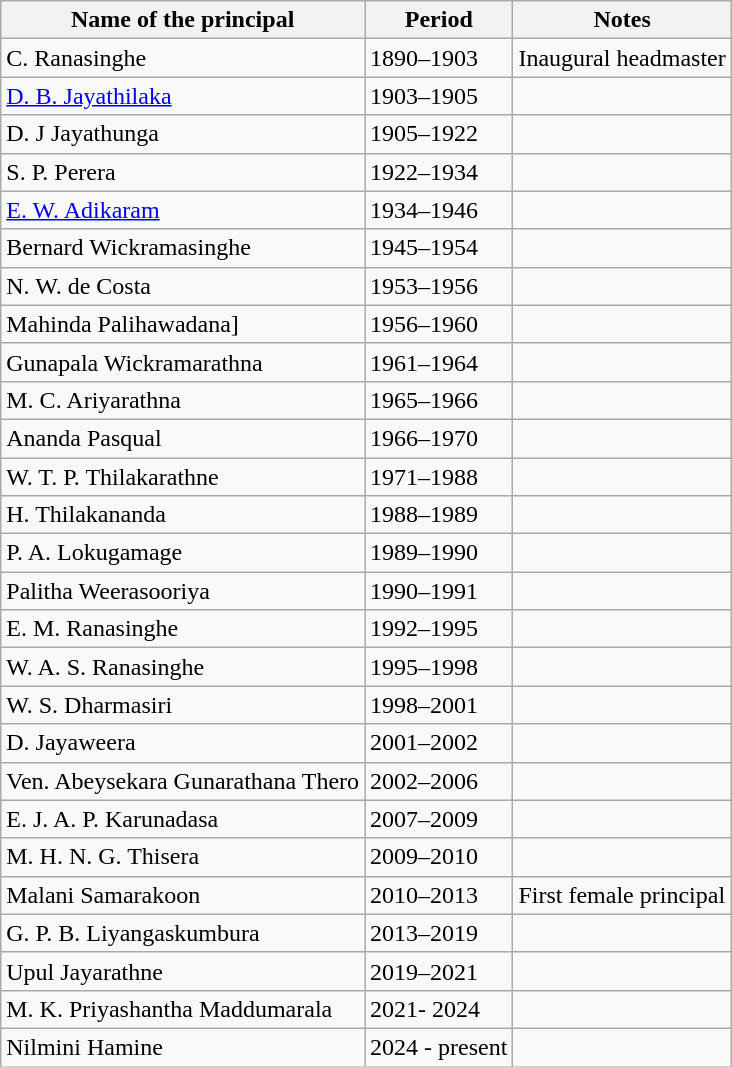<table class="wikitable">
<tr>
<th>Name of the principal</th>
<th>Period</th>
<th>Notes</th>
</tr>
<tr>
<td>C. Ranasinghe</td>
<td>1890–1903</td>
<td>Inaugural headmaster</td>
</tr>
<tr>
<td><a href='#'>D. B. Jayathilaka</a></td>
<td>1903–1905</td>
<td></td>
</tr>
<tr>
<td>D. J Jayathunga</td>
<td>1905–1922</td>
<td></td>
</tr>
<tr>
<td>S. P. Perera</td>
<td>1922–1934</td>
<td></td>
</tr>
<tr>
<td><a href='#'>E. W. Adikaram</a></td>
<td>1934–1946</td>
<td></td>
</tr>
<tr>
<td>Bernard Wickramasinghe</td>
<td>1945–1954</td>
<td></td>
</tr>
<tr>
<td>N. W. de Costa</td>
<td>1953–1956</td>
<td></td>
</tr>
<tr>
<td>Mahinda Palihawadana]</td>
<td>1956–1960</td>
<td></td>
</tr>
<tr>
<td>Gunapala Wickramarathna</td>
<td>1961–1964</td>
<td></td>
</tr>
<tr>
<td>M. C. Ariyarathna</td>
<td>1965–1966</td>
<td></td>
</tr>
<tr>
<td>Ananda Pasqual</td>
<td>1966–1970</td>
<td></td>
</tr>
<tr>
<td>W. T. P. Thilakarathne</td>
<td>1971–1988</td>
<td></td>
</tr>
<tr>
<td>H. Thilakananda</td>
<td>1988–1989</td>
<td></td>
</tr>
<tr>
<td>P. A. Lokugamage</td>
<td>1989–1990</td>
<td></td>
</tr>
<tr>
<td>Palitha Weerasooriya</td>
<td>1990–1991</td>
<td></td>
</tr>
<tr>
<td>E. M. Ranasinghe</td>
<td>1992–1995</td>
<td></td>
</tr>
<tr>
<td>W. A. S. Ranasinghe</td>
<td>1995–1998</td>
<td></td>
</tr>
<tr>
<td>W. S. Dharmasiri</td>
<td>1998–2001</td>
<td></td>
</tr>
<tr>
<td>D. Jayaweera</td>
<td>2001–2002</td>
<td></td>
</tr>
<tr>
<td>Ven. Abeysekara Gunarathana Thero</td>
<td>2002–2006</td>
<td></td>
</tr>
<tr>
<td>E. J. A. P. Karunadasa</td>
<td>2007–2009</td>
<td></td>
</tr>
<tr>
<td>M. H. N. G. Thisera</td>
<td>2009–2010</td>
<td></td>
</tr>
<tr>
<td>Malani Samarakoon</td>
<td>2010–2013</td>
<td>First female principal</td>
</tr>
<tr>
<td>G. P. B. Liyangaskumbura</td>
<td>2013–2019</td>
<td></td>
</tr>
<tr>
<td>Upul Jayarathne</td>
<td>2019–2021</td>
<td></td>
</tr>
<tr>
<td>M. K. Priyashantha Maddumarala</td>
<td>2021- 2024</td>
<td></td>
</tr>
<tr>
<td>Nilmini Hamine</td>
<td>2024 - present</td>
<td></td>
</tr>
</table>
